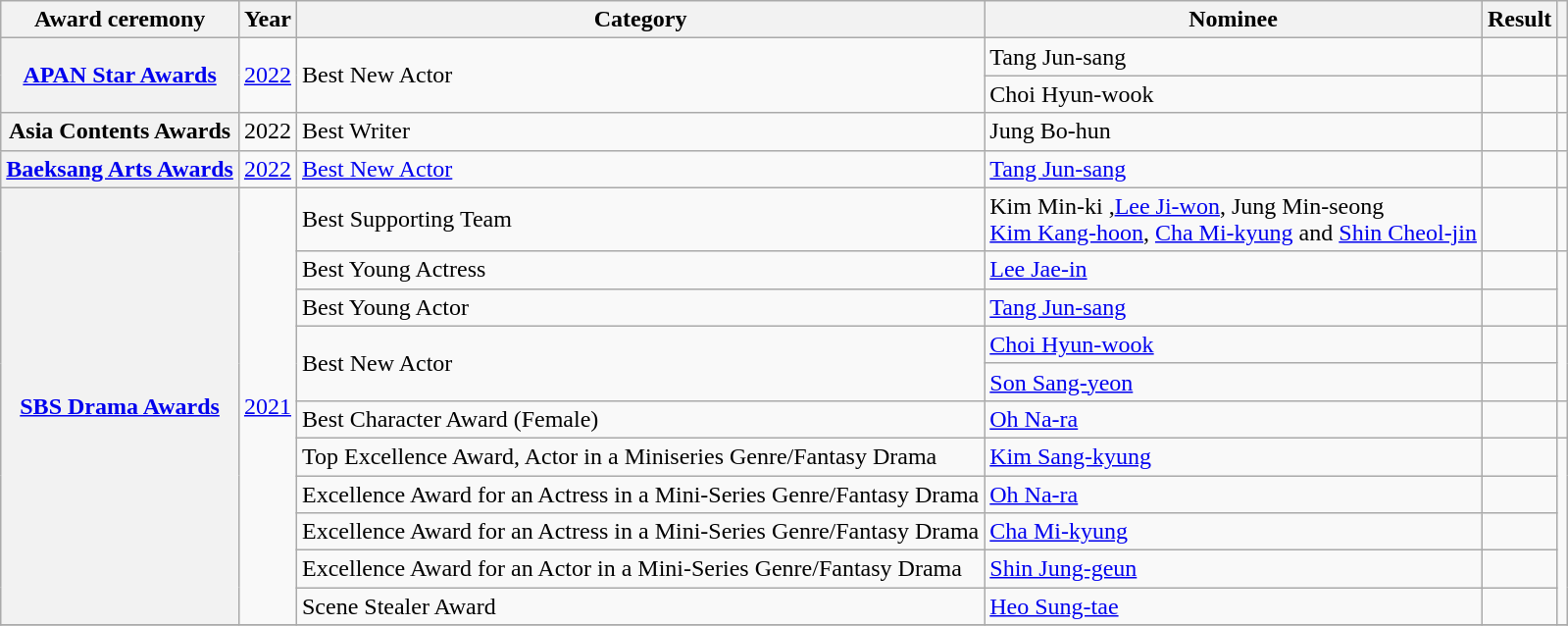<table class="wikitable plainrowheaders sortable">
<tr>
<th scope="col">Award ceremony</th>
<th scope="col">Year</th>
<th scope="col">Category</th>
<th scope="col">Nominee</th>
<th scope="col">Result</th>
<th scope="col" class="unsortable"></th>
</tr>
<tr>
<th scope="row"  rowspan="2"><a href='#'>APAN Star Awards</a></th>
<td rowspan="2"><a href='#'>2022</a></td>
<td rowspan="2">Best New Actor</td>
<td>Tang Jun-sang</td>
<td></td>
<td></td>
</tr>
<tr>
<td>Choi Hyun-wook</td>
<td></td>
<td></td>
</tr>
<tr>
<th scope="row">Asia Contents Awards</th>
<td>2022</td>
<td>Best Writer</td>
<td>Jung Bo-hun</td>
<td></td>
<td></td>
</tr>
<tr>
<th scope="row"><a href='#'>Baeksang Arts Awards</a></th>
<td><a href='#'>2022</a></td>
<td><a href='#'>Best New Actor</a></td>
<td><a href='#'>Tang Jun-sang</a></td>
<td></td>
<td></td>
</tr>
<tr>
<th scope="row"rowspan=11><a href='#'>SBS Drama Awards</a></th>
<td rowspan=11><a href='#'>2021</a></td>
<td>Best Supporting Team</td>
<td>Kim Min-ki ,<a href='#'>Lee Ji-won</a>, Jung Min-seong <br> <a href='#'>Kim Kang-hoon</a>, <a href='#'>Cha Mi-kyung</a> and <a href='#'>Shin Cheol-jin</a></td>
<td></td>
<td rowspan=1></td>
</tr>
<tr>
<td>Best Young Actress</td>
<td><a href='#'>Lee Jae-in</a></td>
<td></td>
<td rowspan=2></td>
</tr>
<tr>
<td>Best Young Actor</td>
<td><a href='#'>Tang Jun-sang</a></td>
<td></td>
</tr>
<tr>
<td rowspan=2>Best New Actor</td>
<td><a href='#'>Choi Hyun-wook</a></td>
<td></td>
<td rowspan=2></td>
</tr>
<tr>
<td><a href='#'>Son Sang-yeon</a></td>
<td></td>
</tr>
<tr>
<td>Best Character Award (Female)</td>
<td><a href='#'>Oh Na-ra</a></td>
<td></td>
<td></td>
</tr>
<tr>
<td>Top Excellence Award, Actor in a Miniseries Genre/Fantasy Drama</td>
<td><a href='#'>Kim Sang-kyung</a></td>
<td></td>
<td rowspan=5></td>
</tr>
<tr>
<td>Excellence Award for an Actress in a Mini-Series Genre/Fantasy Drama</td>
<td><a href='#'>Oh Na-ra</a></td>
<td></td>
</tr>
<tr>
<td>Excellence Award for an Actress in a Mini-Series Genre/Fantasy Drama</td>
<td><a href='#'>Cha Mi-kyung</a></td>
<td></td>
</tr>
<tr>
<td>Excellence Award for an Actor in a Mini-Series Genre/Fantasy Drama</td>
<td><a href='#'>Shin Jung-geun</a></td>
<td></td>
</tr>
<tr>
<td>Scene Stealer Award</td>
<td><a href='#'>Heo Sung-tae</a></td>
<td></td>
</tr>
<tr>
</tr>
</table>
